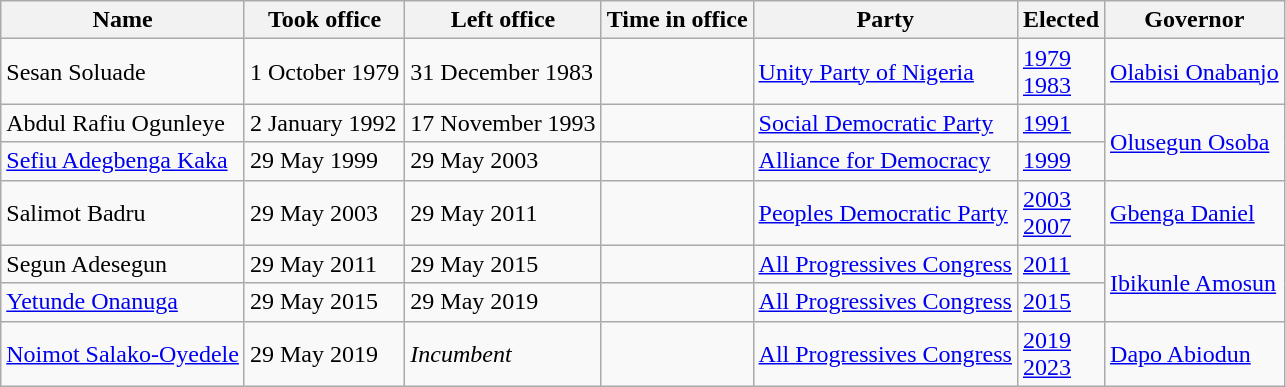<table class="wikitable">
<tr>
<th>Name</th>
<th>Took office</th>
<th>Left office</th>
<th>Time in office</th>
<th>Party</th>
<th>Elected</th>
<th>Governor</th>
</tr>
<tr>
<td>Sesan Soluade<br></td>
<td>1 October 1979</td>
<td>31 December 1983</td>
<td></td>
<td><a href='#'>Unity Party of Nigeria</a></td>
<td><a href='#'>1979</a><br><a href='#'>1983</a></td>
<td><a href='#'>Olabisi Onabanjo</a></td>
</tr>
<tr>
<td>Abdul Rafiu Ogunleye<br></td>
<td>2 January 1992</td>
<td>17 November 1993</td>
<td></td>
<td><a href='#'>Social Democratic Party</a></td>
<td><a href='#'>1991</a></td>
<td rowspan="2"><a href='#'>Olusegun Osoba</a></td>
</tr>
<tr>
<td><a href='#'>Sefiu Adegbenga Kaka</a><br></td>
<td>29 May 1999</td>
<td>29 May 2003</td>
<td></td>
<td><a href='#'>Alliance for Democracy</a></td>
<td><a href='#'>1999</a></td>
</tr>
<tr>
<td>Salimot Badru<br></td>
<td>29 May 2003</td>
<td>29 May 2011</td>
<td></td>
<td><a href='#'>Peoples Democratic Party</a></td>
<td><a href='#'>2003</a><br><a href='#'>2007</a></td>
<td><a href='#'>Gbenga Daniel</a></td>
</tr>
<tr>
<td>Segun Adesegun</td>
<td>29 May 2011</td>
<td>29 May 2015</td>
<td></td>
<td><a href='#'>All Progressives Congress</a></td>
<td><a href='#'>2011</a></td>
<td rowspan="2"><a href='#'>Ibikunle Amosun</a></td>
</tr>
<tr>
<td><a href='#'>Yetunde Onanuga</a><br></td>
<td>29 May 2015</td>
<td>29 May 2019</td>
<td></td>
<td><a href='#'>All Progressives Congress</a></td>
<td><a href='#'>2015</a></td>
</tr>
<tr>
<td><a href='#'>Noimot Salako-Oyedele</a><br></td>
<td>29 May 2019</td>
<td><em>Incumbent</em></td>
<td></td>
<td><a href='#'>All Progressives Congress</a></td>
<td><a href='#'>2019</a><br><a href='#'>2023</a></td>
<td><a href='#'>Dapo Abiodun</a></td>
</tr>
</table>
